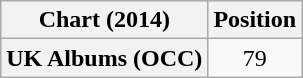<table class="wikitable plainrowheaders">
<tr>
<th scope="col">Chart (2014)</th>
<th scope="col">Position</th>
</tr>
<tr>
<th scope="row">UK Albums (OCC)</th>
<td align="center">79</td>
</tr>
</table>
